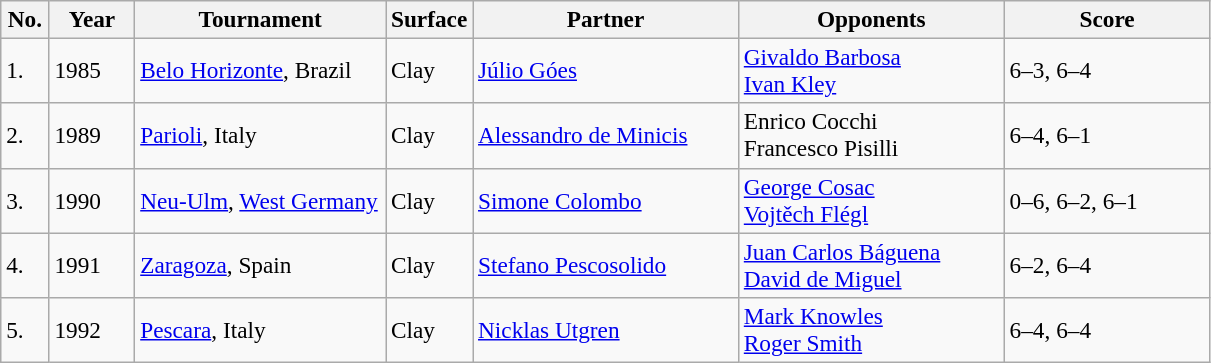<table class="sortable wikitable" style=font-size:97%>
<tr>
<th width=25>No.</th>
<th width=50>Year</th>
<th width=160>Tournament</th>
<th width=50>Surface</th>
<th width=170>Partner</th>
<th width=170>Opponents</th>
<th style="width:130px" class="unsortable">Score</th>
</tr>
<tr>
<td>1.</td>
<td>1985</td>
<td><a href='#'>Belo Horizonte</a>, Brazil</td>
<td>Clay</td>
<td> <a href='#'>Júlio Góes</a></td>
<td> <a href='#'>Givaldo Barbosa</a><br> <a href='#'>Ivan Kley</a></td>
<td>6–3, 6–4</td>
</tr>
<tr>
<td>2.</td>
<td>1989</td>
<td><a href='#'>Parioli</a>, Italy</td>
<td>Clay</td>
<td> <a href='#'>Alessandro de Minicis</a></td>
<td> Enrico Cocchi<br> Francesco Pisilli</td>
<td>6–4, 6–1</td>
</tr>
<tr>
<td>3.</td>
<td>1990</td>
<td><a href='#'>Neu-Ulm</a>, <a href='#'>West Germany</a></td>
<td>Clay</td>
<td> <a href='#'>Simone Colombo</a></td>
<td> <a href='#'>George Cosac</a><br> <a href='#'>Vojtěch Flégl</a></td>
<td>0–6, 6–2, 6–1</td>
</tr>
<tr>
<td>4.</td>
<td>1991</td>
<td><a href='#'>Zaragoza</a>, Spain</td>
<td>Clay</td>
<td> <a href='#'>Stefano Pescosolido</a></td>
<td> <a href='#'>Juan Carlos Báguena</a><br> <a href='#'>David de Miguel</a></td>
<td>6–2, 6–4</td>
</tr>
<tr>
<td>5.</td>
<td>1992</td>
<td><a href='#'>Pescara</a>, Italy</td>
<td>Clay</td>
<td> <a href='#'>Nicklas Utgren</a></td>
<td> <a href='#'>Mark Knowles</a><br> <a href='#'>Roger Smith</a></td>
<td>6–4, 6–4</td>
</tr>
</table>
